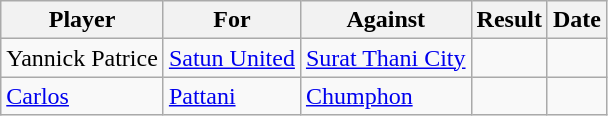<table class="wikitable sortable">
<tr>
<th>Player</th>
<th>For</th>
<th>Against</th>
<th align=center>Result</th>
<th>Date</th>
</tr>
<tr>
<td> Yannick Patrice</td>
<td><a href='#'>Satun United</a></td>
<td><a href='#'>Surat Thani City</a></td>
<td></td>
<td></td>
</tr>
<tr>
<td> <a href='#'>Carlos</a></td>
<td><a href='#'>Pattani</a></td>
<td><a href='#'>Chumphon</a></td>
<td></td>
<td></td>
</tr>
</table>
